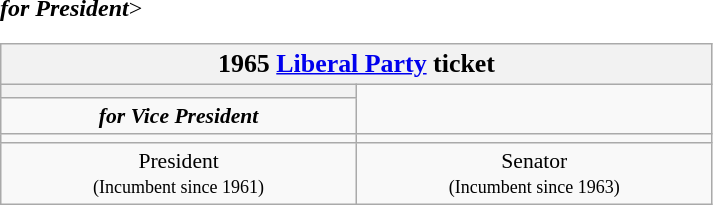<table class=wikitable style="font-size:90%; text-align:center">
<tr>
<th colspan=2><big>1965 <a href='#'>Liberal Party</a> ticket</big></th>
</tr>
<tr>
<th style="width:3em; font-size:135%; background:></th>
<th style="width:3em; font-size:135%; background:></th>
</tr>
<tr style="color:#000; font-size:100%; background:#>
<td style="width:200px;"><strong><em>for President</em></strong></td>
<td style="width:200px;"><strong><em>for Vice President</em></strong></td>
</tr>
<tr <--Do not add a generic image here, that would be forbidden under WP:IPH-->>
<td></td>
<td></td>
</tr>
<tr>
<td style=width:16em>President<br><small>(Incumbent since 1961)</small></td>
<td style=width:16em>Senator<br><small>(Incumbent since 1963)</small></td>
</tr>
</table>
